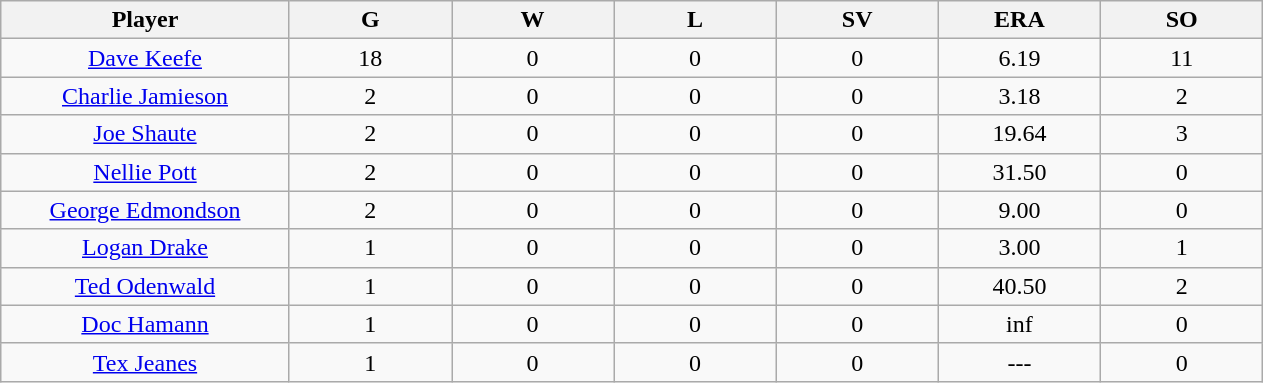<table class="wikitable sortable">
<tr>
<th bgcolor="#DDDDFF" width="16%">Player</th>
<th bgcolor="#DDDDFF" width="9%">G</th>
<th bgcolor="#DDDDFF" width="9%">W</th>
<th bgcolor="#DDDDFF" width="9%">L</th>
<th bgcolor="#DDDDFF" width="9%">SV</th>
<th bgcolor="#DDDDFF" width="9%">ERA</th>
<th bgcolor="#DDDDFF" width="9%">SO</th>
</tr>
<tr align="center">
<td><a href='#'>Dave Keefe</a></td>
<td>18</td>
<td>0</td>
<td>0</td>
<td>0</td>
<td>6.19</td>
<td>11</td>
</tr>
<tr align=center>
<td><a href='#'>Charlie Jamieson</a></td>
<td>2</td>
<td>0</td>
<td>0</td>
<td>0</td>
<td>3.18</td>
<td>2</td>
</tr>
<tr align=center>
<td><a href='#'>Joe Shaute</a></td>
<td>2</td>
<td>0</td>
<td>0</td>
<td>0</td>
<td>19.64</td>
<td>3</td>
</tr>
<tr align=center>
<td><a href='#'>Nellie Pott</a></td>
<td>2</td>
<td>0</td>
<td>0</td>
<td>0</td>
<td>31.50</td>
<td>0</td>
</tr>
<tr align=center>
<td><a href='#'>George Edmondson</a></td>
<td>2</td>
<td>0</td>
<td>0</td>
<td>0</td>
<td>9.00</td>
<td>0</td>
</tr>
<tr align=center>
<td><a href='#'>Logan Drake</a></td>
<td>1</td>
<td>0</td>
<td>0</td>
<td>0</td>
<td>3.00</td>
<td>1</td>
</tr>
<tr align=center>
<td><a href='#'>Ted Odenwald</a></td>
<td>1</td>
<td>0</td>
<td>0</td>
<td>0</td>
<td>40.50</td>
<td>2</td>
</tr>
<tr align=center>
<td><a href='#'>Doc Hamann</a></td>
<td>1</td>
<td>0</td>
<td>0</td>
<td>0</td>
<td>inf</td>
<td>0</td>
</tr>
<tr align=center>
<td><a href='#'>Tex Jeanes</a></td>
<td>1</td>
<td>0</td>
<td>0</td>
<td>0</td>
<td>---</td>
<td>0</td>
</tr>
</table>
